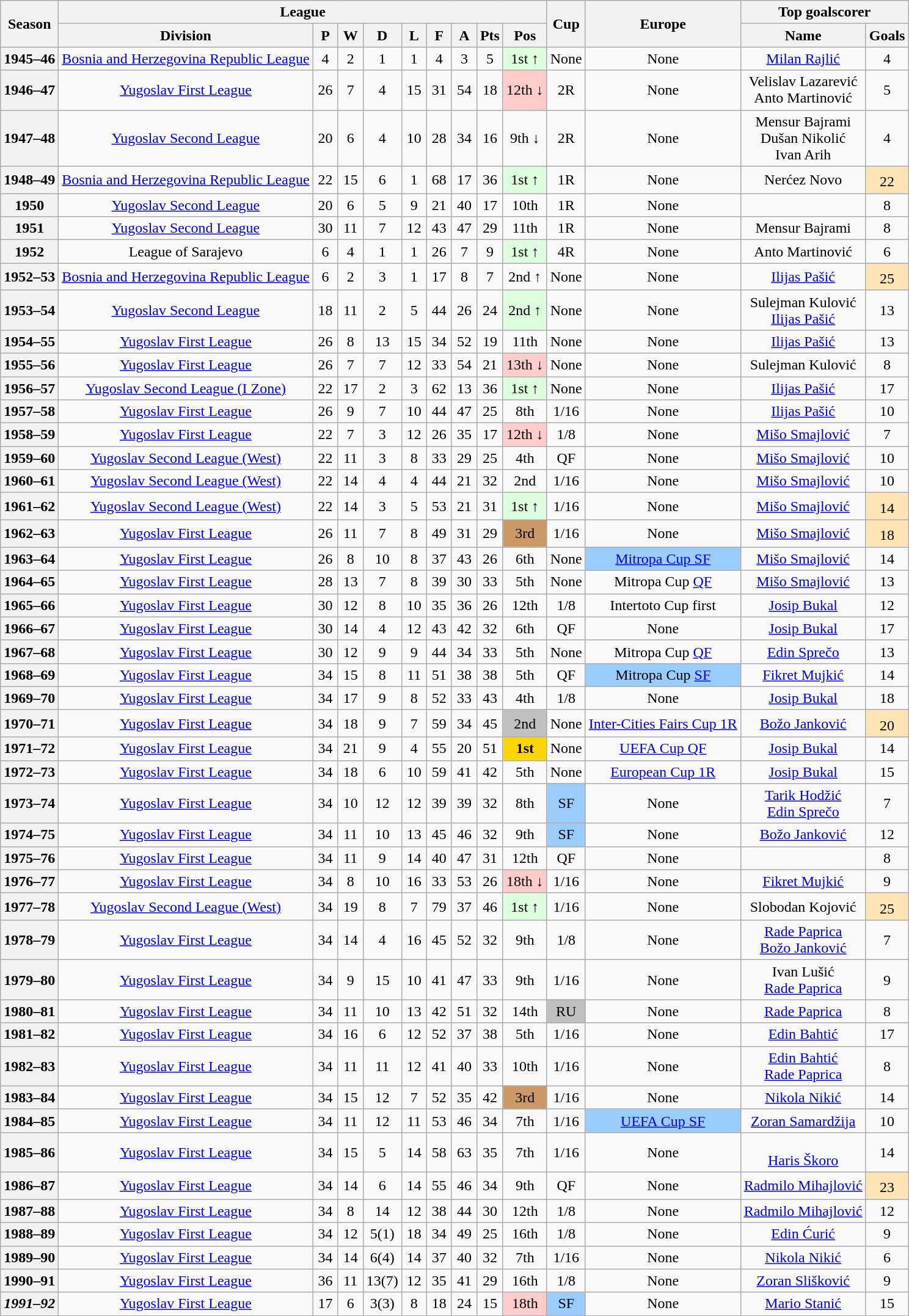<table class="wikitable" style="text-align: center">
<tr>
<th rowspan="2">Season</th>
<th colspan="9">League</th>
<th rowspan="2">Cup</th>
<th rowspan="2">Europe</th>
<th colspan="2">Top goalscorer</th>
</tr>
<tr>
<th>Division</th>
<th width="20">P</th>
<th width="20">W</th>
<th width="20">D</th>
<th width="20">L</th>
<th width="20">F</th>
<th width="20">A</th>
<th width="20">Pts</th>
<th>Pos</th>
<th>Name</th>
<th>Goals</th>
</tr>
<tr>
<th>1945–46 </th>
<td><a href='#'>Bosnia and Herzegovina Republic League</a></td>
<td>4</td>
<td>2</td>
<td>1</td>
<td>1</td>
<td>4</td>
<td>3</td>
<td>5</td>
<td bgcolor="#DDFFDD">1st ↑</td>
<td>None</td>
<td>None</td>
<td><a href='#'>Milan Rajlić</a></td>
<td>4</td>
</tr>
<tr>
<th>1946–47 </th>
<td><a href='#'>Yugoslav First League</a></td>
<td>26</td>
<td>7</td>
<td>4</td>
<td>15</td>
<td>31</td>
<td>54</td>
<td>18</td>
<td bgcolor=#FFCCCC>12th ↓</td>
<td>2R</td>
<td>None</td>
<td>Velislav Lazarević <br> Anto Martinović</td>
<td>5</td>
</tr>
<tr>
<th>1947–48 </th>
<td><a href='#'>Yugoslav Second League</a></td>
<td>20</td>
<td>6</td>
<td>4</td>
<td>10</td>
<td>28</td>
<td>34</td>
<td>16</td>
<td>9th ↓</td>
<td>2R</td>
<td>None</td>
<td>Mensur Bajrami <br> Dušan Nikolić <br> Ivan Arih</td>
<td>4</td>
</tr>
<tr>
<th>1948–49 </th>
<td><a href='#'>Bosnia and Herzegovina Republic League</a></td>
<td>22</td>
<td>15</td>
<td>6</td>
<td>1</td>
<td>68</td>
<td>17</td>
<td>36</td>
<td bgcolor="#DDFFDD">1st ↑</td>
<td>1R</td>
<td>None</td>
<td>Nerćez Novo</td>
<td bgcolor=Moccasin>22<sup></sup></td>
</tr>
<tr>
<th>1950 </th>
<td><a href='#'>Yugoslav Second League</a></td>
<td>20</td>
<td>6</td>
<td>5</td>
<td>9</td>
<td>21</td>
<td>40</td>
<td>17</td>
<td>10th</td>
<td>1R</td>
<td>None</td>
<td></td>
<td>8</td>
</tr>
<tr>
<th>1951 </th>
<td><a href='#'>Yugoslav Second League</a></td>
<td>30</td>
<td>11</td>
<td>7</td>
<td>12</td>
<td>43</td>
<td>47</td>
<td>29</td>
<td>11th</td>
<td>1R</td>
<td>None</td>
<td>Mensur Bajrami</td>
<td>8</td>
</tr>
<tr>
<th>1952 </th>
<td>League of Sarajevo</td>
<td>6</td>
<td>4</td>
<td>1</td>
<td>1</td>
<td>26</td>
<td>7</td>
<td>9</td>
<td bgcolor="#DDFFDD">1st ↑</td>
<td>4R</td>
<td>None</td>
<td>Anto Martinović</td>
<td>6</td>
</tr>
<tr>
<th>1952–53 </th>
<td><a href='#'>Bosnia and Herzegovina Republic League</a></td>
<td>6</td>
<td>2</td>
<td>3</td>
<td>1</td>
<td>17</td>
<td>8</td>
<td>7</td>
<td>2nd ↑</td>
<td>None</td>
<td>None</td>
<td><a href='#'>Ilijas Pašić</a></td>
<td bgcolor=Moccasin>25<sup></sup></td>
</tr>
<tr>
<th>1953–54 </th>
<td><a href='#'>Yugoslav Second League</a></td>
<td>18</td>
<td>11</td>
<td>2</td>
<td>5</td>
<td>44</td>
<td>26</td>
<td>24</td>
<td bgcolor="#DDFFDD">2nd ↑</td>
<td>None</td>
<td>None</td>
<td>Sulejman Kulović <br> <a href='#'>Ilijas Pašić</a></td>
<td>13</td>
</tr>
<tr>
<th>1954–55 </th>
<td><a href='#'>Yugoslav First League</a></td>
<td>26</td>
<td>8</td>
<td>13</td>
<td>15</td>
<td>34</td>
<td>52</td>
<td>19</td>
<td>11th</td>
<td>None</td>
<td>None</td>
<td><a href='#'>Ilijas Pašić</a></td>
<td>13</td>
</tr>
<tr>
<th>1955–56 </th>
<td><a href='#'>Yugoslav First League</a></td>
<td>26</td>
<td>7</td>
<td>7</td>
<td>12</td>
<td>33</td>
<td>54</td>
<td>21</td>
<td bgcolor=#FFCCCC>13th ↓</td>
<td>None</td>
<td>None</td>
<td>Sulejman Kulović</td>
<td>8</td>
</tr>
<tr>
<th>1956–57 </th>
<td><a href='#'>Yugoslav Second League (I Zone)</a></td>
<td>22</td>
<td>17</td>
<td>2</td>
<td>3</td>
<td>62</td>
<td>13</td>
<td>36</td>
<td bgcolor="#DDFFDD">1st ↑</td>
<td>None</td>
<td>None</td>
<td><a href='#'>Ilijas Pašić</a></td>
<td>17</td>
</tr>
<tr>
<th>1957–58 </th>
<td><a href='#'>Yugoslav First League</a></td>
<td>26</td>
<td>9</td>
<td>7</td>
<td>10</td>
<td>44</td>
<td>47</td>
<td>25</td>
<td>8th</td>
<td>1/16</td>
<td>None</td>
<td><a href='#'>Ilijas Pašić</a></td>
<td>10</td>
</tr>
<tr>
<th>1958–59 </th>
<td><a href='#'>Yugoslav First League</a></td>
<td>22</td>
<td>7</td>
<td>3</td>
<td>12</td>
<td>26</td>
<td>35</td>
<td>17</td>
<td bgcolor=#FFCCCC>12th ↓</td>
<td>1/8</td>
<td>None</td>
<td><a href='#'>Mišo Smajlović</a></td>
<td>7</td>
</tr>
<tr>
<th>1959–60 </th>
<td><a href='#'>Yugoslav Second League (West)</a></td>
<td>22</td>
<td>11</td>
<td>3</td>
<td>8</td>
<td>33</td>
<td>29</td>
<td>25</td>
<td>4th</td>
<td>QF</td>
<td>None</td>
<td><a href='#'>Mišo Smajlović</a></td>
<td>10</td>
</tr>
<tr>
<th>1960–61 </th>
<td><a href='#'>Yugoslav Second League (West)</a></td>
<td>22</td>
<td>14</td>
<td>4</td>
<td>4</td>
<td>44</td>
<td>21</td>
<td>32</td>
<td>2nd</td>
<td>1/16</td>
<td>None</td>
<td><a href='#'>Mišo Smajlović</a></td>
<td>10</td>
</tr>
<tr>
<th>1961–62 </th>
<td><a href='#'>Yugoslav Second League (West)</a></td>
<td>22</td>
<td>14</td>
<td>3</td>
<td>5</td>
<td>53</td>
<td>21</td>
<td>31</td>
<td bgcolor=#DDFFDD>1st ↑</td>
<td>1/16</td>
<td>None</td>
<td><a href='#'>Mišo Smajlović</a></td>
<td bgcolor=Moccasin>14<sup></sup></td>
</tr>
<tr>
<th>1962–63 </th>
<td><a href='#'>Yugoslav First League</a></td>
<td>26</td>
<td>11</td>
<td>7</td>
<td>8</td>
<td>49</td>
<td>31</td>
<td>29</td>
<td bgcolor=#cc9966>3rd</td>
<td>1/16</td>
<td>None</td>
<td><a href='#'>Mišo Smajlović</a></td>
<td bgcolor=Moccasin>18<sup></sup></td>
</tr>
<tr>
<th>1963–64 </th>
<td><a href='#'>Yugoslav First League</a></td>
<td>26</td>
<td>8</td>
<td>10</td>
<td>8</td>
<td>37</td>
<td>43</td>
<td>26</td>
<td>6th</td>
<td>None</td>
<td bgcolor="#9acdff"><a href='#'>Mitropa Cup SF</a></td>
<td><a href='#'>Mišo Smajlović</a></td>
<td>14</td>
</tr>
<tr>
<th>1964–65 </th>
<td><a href='#'>Yugoslav First League</a></td>
<td>28</td>
<td>13</td>
<td>7</td>
<td>8</td>
<td>39</td>
<td>30</td>
<td>33</td>
<td>5th</td>
<td>None</td>
<td>Mitropa Cup <a href='#'>QF</a></td>
<td><a href='#'>Mišo Smajlović</a></td>
<td>13</td>
</tr>
<tr>
<th>1965–66  </th>
<td><a href='#'>Yugoslav First League</a></td>
<td>30</td>
<td>12</td>
<td>8</td>
<td>10</td>
<td>35</td>
<td>36</td>
<td>26</td>
<td>12th</td>
<td>1/8</td>
<td>Intertoto Cup first</td>
<td><a href='#'>Josip Bukal</a></td>
<td>12</td>
</tr>
<tr>
<th>1966–67 </th>
<td><a href='#'>Yugoslav First League</a></td>
<td>30</td>
<td>14</td>
<td>4</td>
<td>12</td>
<td>43</td>
<td>42</td>
<td>32</td>
<td>6th</td>
<td>QF</td>
<td>None</td>
<td><a href='#'>Josip Bukal</a></td>
<td>17</td>
</tr>
<tr>
<th>1967–68 </th>
<td><a href='#'>Yugoslav First League</a></td>
<td>30</td>
<td>12</td>
<td>9</td>
<td>9</td>
<td>44</td>
<td>34</td>
<td>33</td>
<td>5th</td>
<td>None</td>
<td>Mitropa Cup <a href='#'>QF</a></td>
<td><a href='#'>Edin Sprečo</a></td>
<td>13</td>
</tr>
<tr>
<th>1968–69 </th>
<td><a href='#'>Yugoslav First League</a></td>
<td>34</td>
<td>15</td>
<td>8</td>
<td>11</td>
<td>51</td>
<td>38</td>
<td>38</td>
<td>5th</td>
<td>QF</td>
<td bgcolor="#9acdff">Mitropa Cup <a href='#'>SF</a></td>
<td><a href='#'>Fikret Mujkić</a></td>
<td>14</td>
</tr>
<tr>
<th>1969–70 </th>
<td><a href='#'>Yugoslav First League</a></td>
<td>34</td>
<td>17</td>
<td>9</td>
<td>8</td>
<td>52</td>
<td>33</td>
<td>43</td>
<td>4th</td>
<td>1/8</td>
<td>None</td>
<td><a href='#'>Josip Bukal</a></td>
<td>18</td>
</tr>
<tr>
<th>1970–71 </th>
<td><a href='#'>Yugoslav First League</a></td>
<td>34</td>
<td>18</td>
<td>9</td>
<td>7</td>
<td>59</td>
<td>34</td>
<td>45</td>
<td bgcolor=silver>2nd</td>
<td>None</td>
<td><a href='#'>Inter-Cities Fairs Cup 1R</a></td>
<td><a href='#'>Božo Janković</a></td>
<td bgcolor=Moccasin>20<sup></sup></td>
</tr>
<tr>
<th>1971–72 </th>
<td><a href='#'>Yugoslav First League</a></td>
<td>34</td>
<td>21</td>
<td>9</td>
<td>4</td>
<td>55</td>
<td>20</td>
<td>51</td>
<td bgcolor=gold><strong>1st</strong></td>
<td>None</td>
<td><a href='#'>UEFA Cup QF</a></td>
<td><a href='#'>Josip Bukal</a></td>
<td>14</td>
</tr>
<tr>
<th>1972–73 </th>
<td><a href='#'>Yugoslav First League</a></td>
<td>34</td>
<td>18</td>
<td>6</td>
<td>10</td>
<td>59</td>
<td>41</td>
<td>42</td>
<td>5th</td>
<td>None</td>
<td><a href='#'>European Cup 1R</a></td>
<td><a href='#'>Josip Bukal</a></td>
<td>15</td>
</tr>
<tr>
<th>1973–74 </th>
<td><a href='#'>Yugoslav First League</a></td>
<td>34</td>
<td>10</td>
<td>12</td>
<td>12</td>
<td>39</td>
<td>39</td>
<td>32</td>
<td>8th</td>
<td bgcolor="#9acdff">SF</td>
<td>None</td>
<td><a href='#'>Tarik Hodžić</a> <br> <a href='#'>Edin Sprečo</a></td>
<td>7</td>
</tr>
<tr>
<th>1974–75 </th>
<td><a href='#'>Yugoslav First League</a></td>
<td>34</td>
<td>11</td>
<td>10</td>
<td>13</td>
<td>45</td>
<td>46</td>
<td>32</td>
<td>9th</td>
<td bgcolor="#9acdff">SF</td>
<td>None</td>
<td><a href='#'>Božo Janković</a></td>
<td>12</td>
</tr>
<tr>
<th>1975–76 </th>
<td><a href='#'>Yugoslav First League</a></td>
<td>34</td>
<td>11</td>
<td>9</td>
<td>14</td>
<td>40</td>
<td>47</td>
<td>31</td>
<td>12th</td>
<td>QF</td>
<td>None</td>
<td></td>
<td>8</td>
</tr>
<tr>
<th>1976–77 </th>
<td><a href='#'>Yugoslav First League</a></td>
<td>34</td>
<td>8</td>
<td>10</td>
<td>16</td>
<td>33</td>
<td>53</td>
<td>26</td>
<td bgcolor=#FFCCCC>18th ↓</td>
<td>1/16</td>
<td>None</td>
<td><a href='#'>Fikret Mujkić</a></td>
<td>9</td>
</tr>
<tr>
<th>1977–78 </th>
<td><a href='#'>Yugoslav Second League (West)</a></td>
<td>34</td>
<td>19</td>
<td>8</td>
<td>7</td>
<td>79</td>
<td>37</td>
<td>46</td>
<td bgcolor="#DDFFDD">1st ↑</td>
<td>1/16</td>
<td>None</td>
<td>Slobodan Kojović</td>
<td bgcolor=Moccasin>25<sup></sup></td>
</tr>
<tr>
<th>1978–79 </th>
<td><a href='#'>Yugoslav First League</a></td>
<td>34</td>
<td>14</td>
<td>4</td>
<td>16</td>
<td>45</td>
<td>52</td>
<td>32</td>
<td>9th</td>
<td>1/8</td>
<td>None</td>
<td><a href='#'>Rade Paprica</a> <br> <a href='#'>Božo Janković</a></td>
<td>7</td>
</tr>
<tr>
<th>1979–80 </th>
<td><a href='#'>Yugoslav First League</a></td>
<td>34</td>
<td>9</td>
<td>15</td>
<td>10</td>
<td>41</td>
<td>47</td>
<td>33</td>
<td>9th</td>
<td>1/16</td>
<td>None</td>
<td>Ivan Lušić <br> <a href='#'>Rade Paprica</a></td>
<td>9</td>
</tr>
<tr>
<th>1980–81 </th>
<td><a href='#'>Yugoslav First League</a></td>
<td>34</td>
<td>11</td>
<td>10</td>
<td>13</td>
<td>42</td>
<td>51</td>
<td>32</td>
<td>14th</td>
<td bgcolor=silver>RU</td>
<td>None</td>
<td><a href='#'>Rade Paprica</a></td>
<td>8</td>
</tr>
<tr>
<th>1981–82 </th>
<td><a href='#'>Yugoslav First League</a></td>
<td>34</td>
<td>16</td>
<td>6</td>
<td>12</td>
<td>52</td>
<td>37</td>
<td>38</td>
<td>5th</td>
<td>1/16</td>
<td>None</td>
<td><a href='#'>Edin Bahtić</a></td>
<td>17</td>
</tr>
<tr>
<th>1982–83 </th>
<td><a href='#'>Yugoslav First League</a></td>
<td>34</td>
<td>11</td>
<td>11</td>
<td>12</td>
<td>41</td>
<td>40</td>
<td>33</td>
<td>10th</td>
<td>1/16</td>
<td>None</td>
<td><a href='#'>Edin Bahtić</a> <br> <a href='#'>Rade Paprica</a></td>
<td>8</td>
</tr>
<tr>
<th>1983–84 </th>
<td><a href='#'>Yugoslav First League</a></td>
<td>34</td>
<td>15</td>
<td>12</td>
<td>7</td>
<td>52</td>
<td>35</td>
<td>42</td>
<td bgcolor=#cc9966>3rd</td>
<td>1/16</td>
<td>None</td>
<td><a href='#'>Nikola Nikić</a></td>
<td>14</td>
</tr>
<tr>
<th>1984–85 </th>
<td><a href='#'>Yugoslav First League</a></td>
<td>34</td>
<td>11</td>
<td>12</td>
<td>11</td>
<td>53</td>
<td>46</td>
<td>34</td>
<td>7th</td>
<td>1/16</td>
<td bgcolor="#9acdff"><a href='#'>UEFA Cup SF</a></td>
<td><a href='#'>Zoran Samardžija</a></td>
<td>10</td>
</tr>
<tr>
<th>1985–86 </th>
<td><a href='#'>Yugoslav First League</a></td>
<td>34</td>
<td>15</td>
<td>5</td>
<td>14</td>
<td>58</td>
<td>63</td>
<td>35</td>
<td>7th</td>
<td>1/16</td>
<td>None</td>
<td> <br> <a href='#'>Haris Škoro</a></td>
<td>14</td>
</tr>
<tr>
<th>1986–87 </th>
<td><a href='#'>Yugoslav First League</a></td>
<td>34</td>
<td>14</td>
<td>6</td>
<td>14</td>
<td>55</td>
<td>46</td>
<td>34</td>
<td>9th</td>
<td>QF</td>
<td>None</td>
<td><a href='#'>Radmilo Mihajlović</a></td>
<td bgcolor=Moccasin>23<sup></sup></td>
</tr>
<tr>
<th>1987–88 </th>
<td><a href='#'>Yugoslav First League</a></td>
<td>34</td>
<td>8</td>
<td>14</td>
<td>12</td>
<td>38</td>
<td>44</td>
<td>30</td>
<td>12th</td>
<td>1/8</td>
<td>None</td>
<td><a href='#'>Radmilo Mihajlović</a></td>
<td>12</td>
</tr>
<tr>
<th>1988–89 </th>
<td><a href='#'>Yugoslav First League</a></td>
<td>34</td>
<td>12</td>
<td>5(1)</td>
<td>18</td>
<td>34</td>
<td>49</td>
<td>25</td>
<td>16th</td>
<td>1/8</td>
<td>None</td>
<td><a href='#'>Edin Ćurić</a></td>
<td>9</td>
</tr>
<tr>
<th>1989–90 </th>
<td><a href='#'>Yugoslav First League</a></td>
<td>34</td>
<td>14</td>
<td>6(4)</td>
<td>14</td>
<td>37</td>
<td>40</td>
<td>32</td>
<td>7th</td>
<td>1/16</td>
<td>None</td>
<td><a href='#'>Nikola Nikić</a></td>
<td>6</td>
</tr>
<tr>
<th>1990–91 </th>
<td><a href='#'>Yugoslav First League</a></td>
<td>36</td>
<td>11</td>
<td>13(7)</td>
<td>12</td>
<td>35</td>
<td>41</td>
<td>29</td>
<td>16th</td>
<td>1/8</td>
<td>None</td>
<td><a href='#'>Zoran Slišković</a></td>
<td>9</td>
</tr>
<tr>
<th><em>1991–92</em>  </th>
<td><a href='#'>Yugoslav First League</a></td>
<td>17</td>
<td>6</td>
<td>3(3)</td>
<td>8</td>
<td>18</td>
<td>24</td>
<td>15</td>
<td bgcolor=#FFCCCC>18th</td>
<td bgcolor="#9acdff">SF</td>
<td>None</td>
<td><a href='#'>Mario Stanić</a></td>
<td>15</td>
</tr>
<tr>
</tr>
</table>
